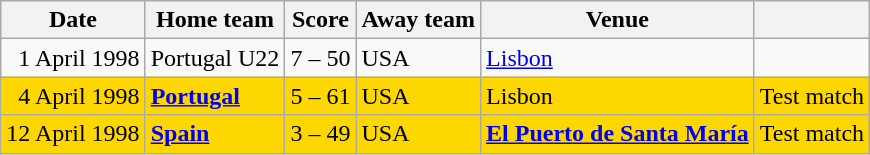<table class="wikitable">
<tr>
<th>Date</th>
<th>Home team</th>
<th>Score</th>
<th>Away team</th>
<th>Venue</th>
<th></th>
</tr>
<tr>
<td align=right>1 April 1998</td>
<td>Portugal U22</td>
<td align=center>7 – 50</td>
<td>USA</td>
<td><a href='#'>Lisbon</a></td>
<td></td>
</tr>
<tr bgcolor=gold>
<td align=right>4 April 1998</td>
<td><strong><a href='#'>Portugal</a></strong></td>
<td align=center>5 – 61</td>
<td>USA</td>
<td>Lisbon</td>
<td>Test match</td>
</tr>
<tr bgcolor=gold>
<td align=right>12 April 1998</td>
<td><strong><a href='#'>Spain</a></strong></td>
<td align=center>3 – 49</td>
<td>USA</td>
<td><strong><a href='#'>El Puerto de Santa María</a></strong></td>
<td>Test match</td>
</tr>
</table>
